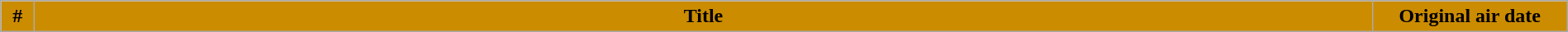<table class="wikitable plainrowheaders" style="width:100%; margin:auto; background:#FFFFFF;">
<tr>
<th style="background-color:#CC8C00;" width="20">#</th>
<th style="background-color:#CC8C00;">Title</th>
<th style="background-color:#CC8C00;" width="150">Original air date<br>















</th>
</tr>
</table>
